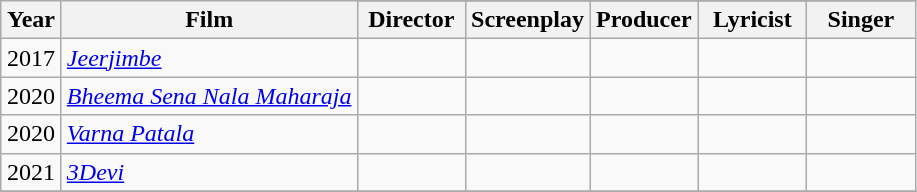<table class="wikitable">
<tr>
<th rowspan="2" style="width:33px;">Year</th>
<th rowspan="2">Film</th>
</tr>
<tr>
<th width=65>Director</th>
<th width=65>Screenplay</th>
<th width=65>Producer</th>
<th width=65>Lyricist</th>
<th width=65>Singer</th>
</tr>
<tr style="text-align:center;">
<td>2017</td>
<td style="text-align:left;"><em><a href='#'>Jeerjimbe</a></em></td>
<td></td>
<td></td>
<td></td>
<td></td>
<td></td>
</tr>
<tr style="text-align:center;">
<td>2020</td>
<td style="text-align:left;"><em><a href='#'>Bheema Sena Nala Maharaja</a></em></td>
<td></td>
<td></td>
<td></td>
<td></td>
<td></td>
</tr>
<tr style="text-align:center;">
<td>2020</td>
<td style="text-align:left;"><em><a href='#'>Varna Patala</a></em></td>
<td></td>
<td></td>
<td></td>
<td></td>
<td></td>
</tr>
<tr style="text-align:center;">
<td>2021</td>
<td style="text-align:left;"><em><a href='#'>3Devi</a></em></td>
<td></td>
<td></td>
<td></td>
<td></td>
<td></td>
</tr>
<tr>
</tr>
</table>
